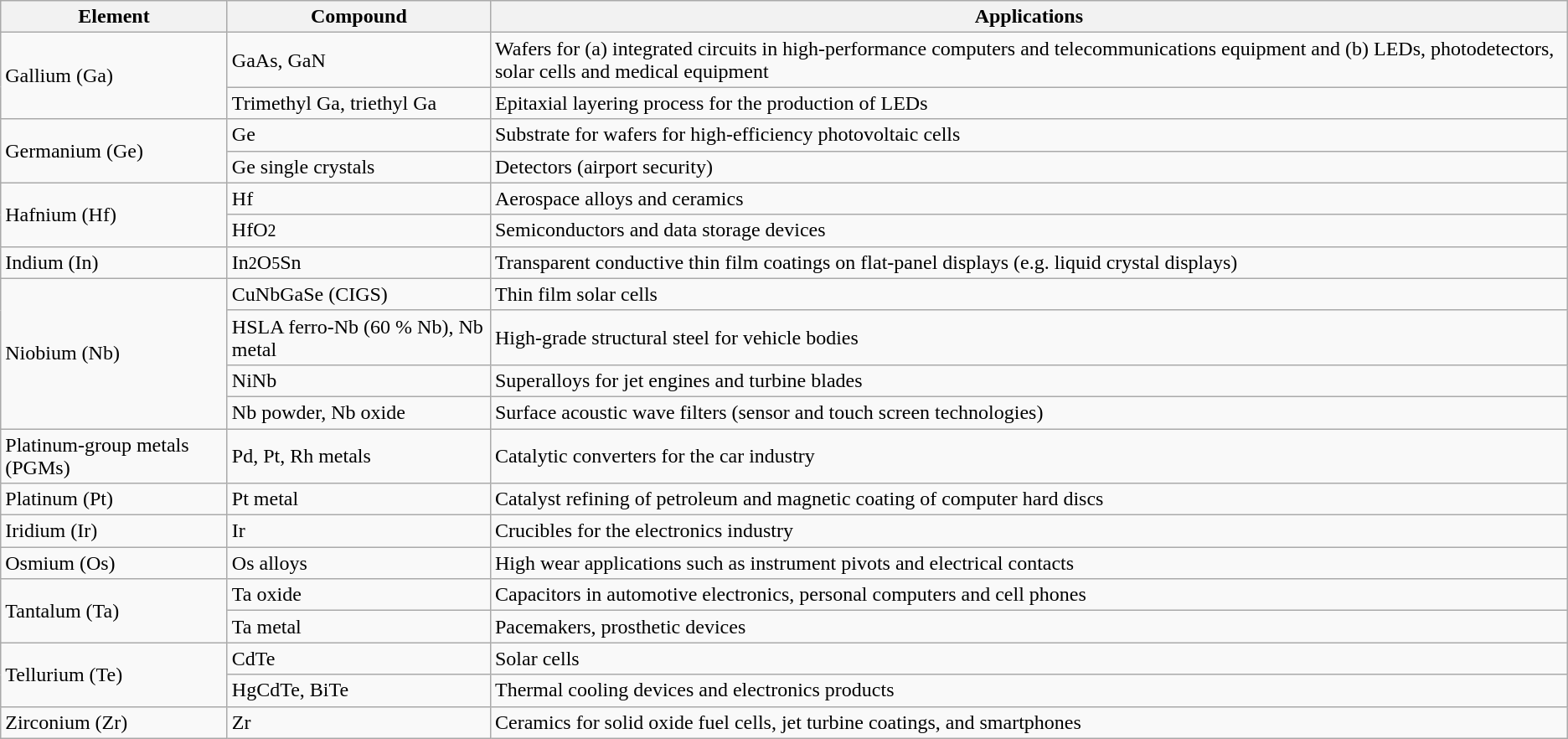<table class="wikitable">
<tr>
<th>Element</th>
<th>Compound</th>
<th>Applications</th>
</tr>
<tr>
<td rowspan="2">Gallium (Ga)</td>
<td>GaAs, GaN</td>
<td>Wafers for (a) integrated circuits in high-performance computers and telecommunications equipment and (b) LEDs, photodetectors, solar cells and medical equipment</td>
</tr>
<tr>
<td>Trimethyl Ga, triethyl Ga</td>
<td>Epitaxial layering process for the production of LEDs</td>
</tr>
<tr>
<td rowspan="2">Germanium (Ge)</td>
<td>Ge</td>
<td>Substrate for wafers for high-efficiency photovoltaic cells</td>
</tr>
<tr>
<td>Ge single crystals</td>
<td>Detectors (airport security)</td>
</tr>
<tr>
<td rowspan="2">Hafnium (Hf)</td>
<td>Hf</td>
<td>Aerospace alloys and ceramics</td>
</tr>
<tr>
<td>HfO<small>2</small></td>
<td>Semiconductors and data storage devices</td>
</tr>
<tr>
<td>Indium (In)</td>
<td>In<small>2</small>O<small>5</small>Sn</td>
<td>Transparent conductive thin film coatings on flat-panel displays (e.g. liquid crystal displays)</td>
</tr>
<tr>
<td rowspan="4">Niobium (Nb)</td>
<td>CuNbGaSe (CIGS)</td>
<td>Thin film solar cells</td>
</tr>
<tr>
<td>HSLA ferro-Nb (60 % Nb), Nb metal</td>
<td>High-grade structural steel for vehicle bodies</td>
</tr>
<tr>
<td>NiNb</td>
<td>Superalloys for jet engines and turbine blades</td>
</tr>
<tr>
<td>Nb powder, Nb oxide</td>
<td>Surface acoustic wave filters (sensor and touch screen technologies)</td>
</tr>
<tr>
<td>Platinum-group metals (PGMs)</td>
<td>Pd, Pt, Rh metals</td>
<td>Catalytic converters for the car industry</td>
</tr>
<tr>
<td>Platinum (Pt)</td>
<td>Pt metal</td>
<td>Catalyst refining of petroleum and magnetic coating of computer hard discs</td>
</tr>
<tr>
<td>Iridium (Ir)</td>
<td>Ir</td>
<td>Crucibles for the electronics industry</td>
</tr>
<tr>
<td>Osmium (Os)</td>
<td>Os alloys</td>
<td>High wear applications such as instrument pivots and electrical contacts</td>
</tr>
<tr>
<td rowspan="2">Tantalum (Ta)</td>
<td>Ta oxide</td>
<td>Capacitors in automotive electronics, personal computers and cell phones</td>
</tr>
<tr>
<td>Ta metal</td>
<td>Pacemakers, prosthetic devices</td>
</tr>
<tr>
<td rowspan="2">Tellurium (Te)</td>
<td>CdTe</td>
<td>Solar cells</td>
</tr>
<tr>
<td>HgCdTe, BiTe</td>
<td>Thermal cooling devices and electronics products</td>
</tr>
<tr>
<td>Zirconium (Zr)</td>
<td>Zr</td>
<td>Ceramics for solid oxide fuel cells, jet turbine coatings, and smartphones</td>
</tr>
</table>
